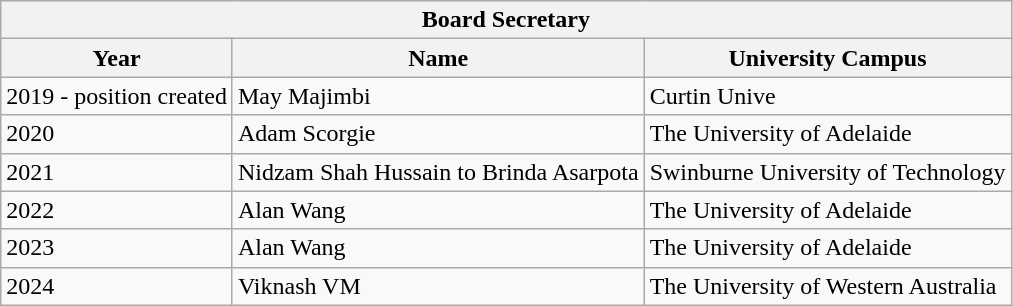<table class="wikitable mw-collapsible mw-collapsed">
<tr>
<th colspan="4">Board Secretary</th>
</tr>
<tr>
<th>Year</th>
<th>Name</th>
<th>University Campus</th>
</tr>
<tr>
<td>2019 - position created</td>
<td>May Majimbi</td>
<td>Curtin Unive</td>
</tr>
<tr>
<td>2020</td>
<td>Adam Scorgie</td>
<td>The University of Adelaide</td>
</tr>
<tr>
<td>2021</td>
<td>Nidzam Shah Hussain to Brinda Asarpota</td>
<td>Swinburne University of Technology</td>
</tr>
<tr>
<td>2022</td>
<td>Alan Wang</td>
<td>The University of Adelaide</td>
</tr>
<tr>
<td>2023</td>
<td>Alan Wang</td>
<td>The University of Adelaide</td>
</tr>
<tr>
<td>2024</td>
<td>Viknash VM</td>
<td>The University of Western Australia</td>
</tr>
</table>
